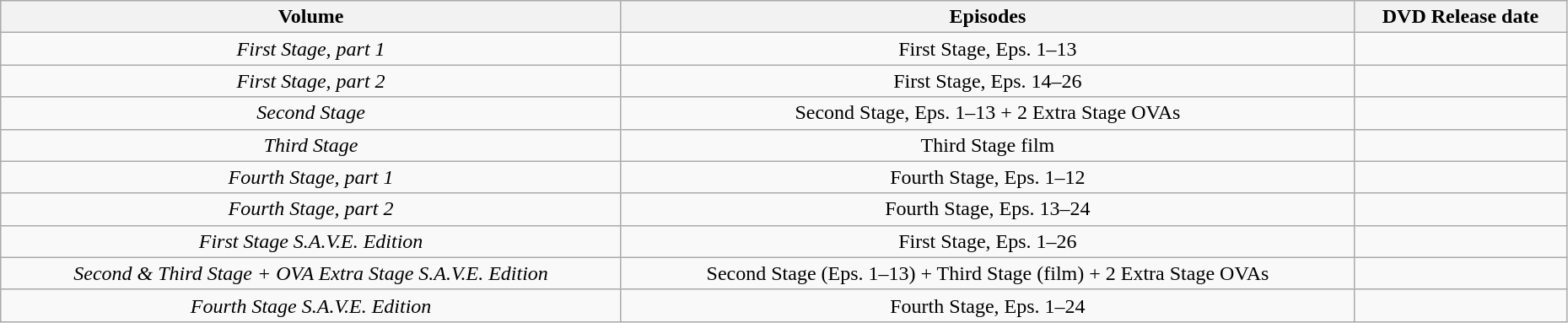<table class="wikitable" style="text-align: center; width: 98%;">
<tr>
<th>Volume</th>
<th>Episodes</th>
<th>DVD Release date</th>
</tr>
<tr>
<td><em>First Stage, part 1</em></td>
<td>First Stage, Eps. 1–13</td>
<td></td>
</tr>
<tr>
<td><em>First Stage, part 2</em></td>
<td>First Stage, Eps. 14–26</td>
<td></td>
</tr>
<tr>
<td><em>Second Stage</em></td>
<td>Second Stage, Eps. 1–13 + 2 Extra Stage OVAs</td>
<td></td>
</tr>
<tr>
<td><em>Third Stage</em></td>
<td>Third Stage film</td>
<td></td>
</tr>
<tr>
<td><em>Fourth Stage, part 1</em></td>
<td>Fourth Stage, Eps. 1–12</td>
<td></td>
</tr>
<tr>
<td><em>Fourth Stage, part 2</em></td>
<td>Fourth Stage, Eps. 13–24</td>
<td></td>
</tr>
<tr>
<td><em>First Stage S.A.V.E. Edition</em></td>
<td>First Stage, Eps. 1–26</td>
<td></td>
</tr>
<tr>
<td><em>Second & Third Stage + OVA Extra Stage S.A.V.E. Edition</em></td>
<td>Second Stage (Eps. 1–13) + Third Stage (film) + 2 Extra Stage OVAs</td>
<td></td>
</tr>
<tr>
<td><em>Fourth Stage S.A.V.E. Edition</em></td>
<td>Fourth Stage, Eps. 1–24</td>
<td></td>
</tr>
</table>
